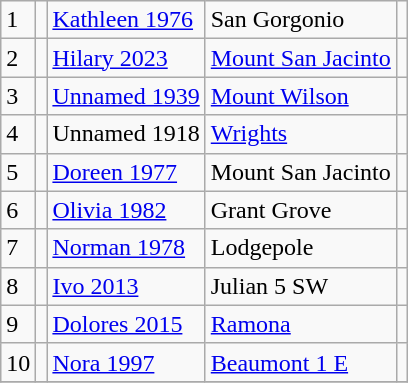<table class="wikitable">
<tr>
<td>1</td>
<td></td>
<td><a href='#'>Kathleen 1976</a></td>
<td>San Gorgonio</td>
<td></td>
</tr>
<tr>
<td>2</td>
<td></td>
<td><a href='#'>Hilary 2023</a></td>
<td><a href='#'>Mount San Jacinto</a></td>
<td></td>
</tr>
<tr>
<td>3</td>
<td></td>
<td><a href='#'>Unnamed 1939</a></td>
<td><a href='#'>Mount Wilson</a></td>
<td></td>
</tr>
<tr>
<td>4</td>
<td></td>
<td>Unnamed 1918</td>
<td><a href='#'>Wrights</a></td>
<td></td>
</tr>
<tr>
<td>5</td>
<td></td>
<td><a href='#'>Doreen 1977</a></td>
<td>Mount San Jacinto</td>
<td></td>
</tr>
<tr>
<td>6</td>
<td></td>
<td><a href='#'>Olivia 1982</a></td>
<td>Grant Grove</td>
<td></td>
</tr>
<tr>
<td>7</td>
<td></td>
<td><a href='#'>Norman 1978</a></td>
<td>Lodgepole</td>
<td></td>
</tr>
<tr>
<td>8</td>
<td></td>
<td><a href='#'>Ivo 2013</a></td>
<td>Julian 5 SW</td>
<td></td>
</tr>
<tr>
<td>9</td>
<td></td>
<td><a href='#'>Dolores 2015</a></td>
<td><a href='#'>Ramona</a></td>
<td></td>
</tr>
<tr>
<td>10</td>
<td></td>
<td><a href='#'>Nora 1997</a></td>
<td><a href='#'>Beaumont 1 E</a></td>
<td></td>
</tr>
<tr>
</tr>
</table>
